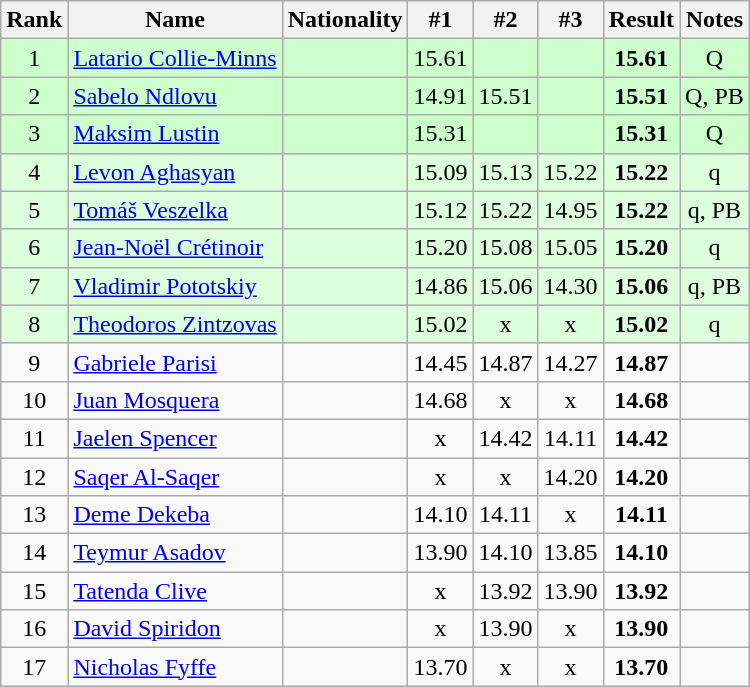<table class="wikitable sortable" style="text-align:center">
<tr>
<th>Rank</th>
<th>Name</th>
<th>Nationality</th>
<th>#1</th>
<th>#2</th>
<th>#3</th>
<th>Result</th>
<th>Notes</th>
</tr>
<tr bgcolor=ccffcc>
<td>1</td>
<td align=left><a href='#'>Latario Collie-Minns</a></td>
<td align=left></td>
<td>15.61</td>
<td></td>
<td></td>
<td><strong>15.61</strong></td>
<td>Q</td>
</tr>
<tr bgcolor=ccffcc>
<td>2</td>
<td align=left><a href='#'>Sabelo Ndlovu</a></td>
<td align=left></td>
<td>14.91</td>
<td>15.51</td>
<td></td>
<td><strong>15.51</strong></td>
<td>Q, PB</td>
</tr>
<tr bgcolor=ccffcc>
<td>3</td>
<td align=left><a href='#'>Maksim Lustin</a></td>
<td align=left></td>
<td>15.31</td>
<td></td>
<td></td>
<td><strong>15.31</strong></td>
<td>Q</td>
</tr>
<tr bgcolor=ddffdd>
<td>4</td>
<td align=left><a href='#'>Levon Aghasyan</a></td>
<td align=left></td>
<td>15.09</td>
<td>15.13</td>
<td>15.22</td>
<td><strong>15.22</strong></td>
<td>q</td>
</tr>
<tr bgcolor=ddffdd>
<td>5</td>
<td align=left><a href='#'>Tomáš Veszelka</a></td>
<td align=left></td>
<td>15.12</td>
<td>15.22</td>
<td>14.95</td>
<td><strong>15.22</strong></td>
<td>q, PB</td>
</tr>
<tr bgcolor=ddffdd>
<td>6</td>
<td align=left><a href='#'>Jean-Noël Crétinoir</a></td>
<td align=left></td>
<td>15.20</td>
<td>15.08</td>
<td>15.05</td>
<td><strong>15.20</strong></td>
<td>q</td>
</tr>
<tr bgcolor=ddffdd>
<td>7</td>
<td align=left><a href='#'>Vladimir Pototskiy</a></td>
<td align=left></td>
<td>14.86</td>
<td>15.06</td>
<td>14.30</td>
<td><strong>15.06</strong></td>
<td>q, PB</td>
</tr>
<tr bgcolor=ddffdd>
<td>8</td>
<td align=left><a href='#'>Theodoros Zintzovas</a></td>
<td align=left></td>
<td>15.02</td>
<td>x</td>
<td>x</td>
<td><strong>15.02</strong></td>
<td>q</td>
</tr>
<tr>
<td>9</td>
<td align=left><a href='#'>Gabriele Parisi</a></td>
<td align=left></td>
<td>14.45</td>
<td>14.87</td>
<td>14.27</td>
<td><strong>14.87</strong></td>
<td></td>
</tr>
<tr>
<td>10</td>
<td align=left><a href='#'>Juan Mosquera</a></td>
<td align=left></td>
<td>14.68</td>
<td>x</td>
<td>x</td>
<td><strong>14.68</strong></td>
<td></td>
</tr>
<tr>
<td>11</td>
<td align=left><a href='#'>Jaelen Spencer</a></td>
<td align=left></td>
<td>x</td>
<td>14.42</td>
<td>14.11</td>
<td><strong>14.42</strong></td>
<td></td>
</tr>
<tr>
<td>12</td>
<td align=left><a href='#'>Saqer Al-Saqer</a></td>
<td align=left></td>
<td>x</td>
<td>x</td>
<td>14.20</td>
<td><strong>14.20</strong></td>
<td></td>
</tr>
<tr>
<td>13</td>
<td align=left><a href='#'>Deme Dekeba</a></td>
<td align=left></td>
<td>14.10</td>
<td>14.11</td>
<td>x</td>
<td><strong>14.11</strong></td>
<td></td>
</tr>
<tr>
<td>14</td>
<td align=left><a href='#'>Teymur Asadov</a></td>
<td align=left></td>
<td>13.90</td>
<td>14.10</td>
<td>13.85</td>
<td><strong>14.10</strong></td>
<td></td>
</tr>
<tr>
<td>15</td>
<td align=left><a href='#'>Tatenda Clive</a></td>
<td align=left></td>
<td>x</td>
<td>13.92</td>
<td>13.90</td>
<td><strong>13.92</strong></td>
<td></td>
</tr>
<tr>
<td>16</td>
<td align=left><a href='#'>David Spiridon</a></td>
<td align=left></td>
<td>x</td>
<td>13.90</td>
<td>x</td>
<td><strong>13.90</strong></td>
<td></td>
</tr>
<tr>
<td>17</td>
<td align=left><a href='#'>Nicholas Fyffe</a></td>
<td align=left></td>
<td>13.70</td>
<td>x</td>
<td>x</td>
<td><strong>13.70</strong></td>
<td></td>
</tr>
</table>
